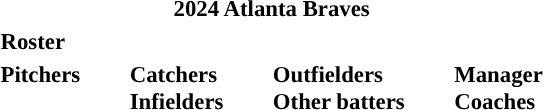<table class="toccolours" style="font-size: 95%;">
<tr>
<th colspan="10">2024 Atlanta Braves</th>
</tr>
<tr>
<td colspan="10"><strong>Roster</strong></td>
</tr>
<tr>
<td valign="top"><strong>Pitchers</strong><br>


























</td>
<td style="width:25px;"></td>
<td valign="top"><strong>Catchers</strong><br>


<strong>Infielders</strong>











</td>
<td style="width:25px;"></td>
<td valign="top"><strong>Outfielders</strong><br>










<strong>Other batters</strong>
</td>
<td width="25px"></td>
<td valign="top"><strong>Manager</strong><br>
<strong>Coaches</strong>
 
 
 
 
 
 
 
 
 
 
 
 
 </td>
</tr>
</table>
